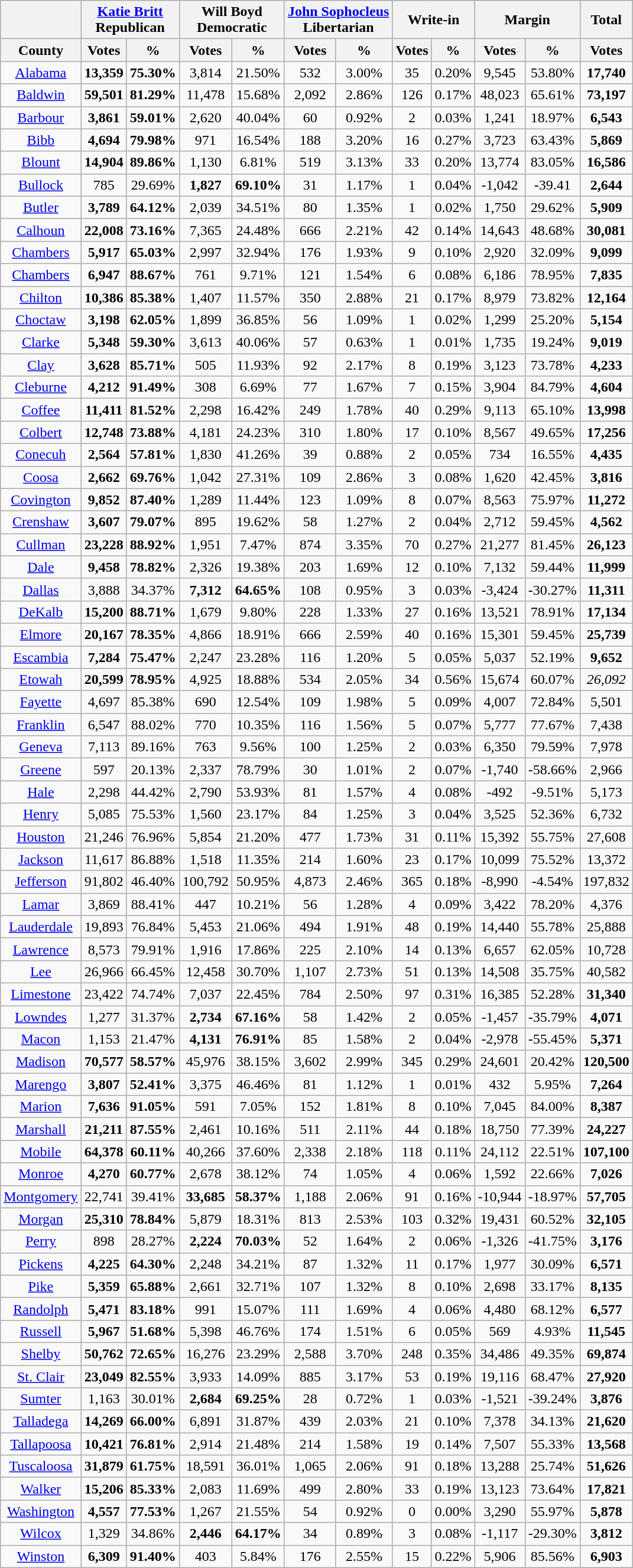<table class="wikitable sortable" style="text-align:center">
<tr>
<th></th>
<th style="text-align:center;" colspan="2"><a href='#'>Katie Britt</a><br>Republican</th>
<th style="text-align:center;" colspan="2">Will Boyd<br>Democratic</th>
<th style="text-align:center;" colspan="2"><a href='#'>John Sophocleus</a><br>Libertarian</th>
<th style="text-align:center;" colspan="2">Write-in</th>
<th style="text-align:center;" colspan="2">Margin</th>
<th style="text-align:center;">Total</th>
</tr>
<tr>
<th align=center>County</th>
<th style="text-align:center;" data-sort-type="number">Votes</th>
<th style="text-align:center;" data-sort-type="number">%</th>
<th style="text-align:center;" data-sort-type="number">Votes</th>
<th style="text-align:center;" data-sort-type="number">%</th>
<th style="text-align:center;" data-sort-type="number">Votes</th>
<th style="text-align:center;" data-sort-type="number">%</th>
<th style="text-align:center;" data-sort-type="number">Votes</th>
<th style="text-align:center;" data-sort-type="number">%</th>
<th style="text-align:center;" data-sort-type="number">Votes</th>
<th style="text-align:center;" data-sort-type="number">%</th>
<th style="text-align:center;" data-sort-type="number">Votes</th>
</tr>
<tr>
<td align=center><a href='#'>Alabama</a></td>
<td><strong>13,359</strong></td>
<td><strong>75.30%</strong></td>
<td>3,814</td>
<td>21.50%</td>
<td>532</td>
<td>3.00%</td>
<td>35</td>
<td>0.20%</td>
<td>9,545</td>
<td>53.80%</td>
<td><strong>17,740</strong></td>
</tr>
<tr>
<td align=center><a href='#'>Baldwin</a></td>
<td><strong>59,501</strong></td>
<td><strong>81.29%</strong></td>
<td>11,478</td>
<td>15.68%</td>
<td>2,092</td>
<td>2.86%</td>
<td>126</td>
<td>0.17%</td>
<td>48,023</td>
<td>65.61%</td>
<td><strong>73,197</strong></td>
</tr>
<tr>
<td align=center><a href='#'>Barbour</a></td>
<td><strong>3,861</strong></td>
<td><strong>59.01%</strong></td>
<td>2,620</td>
<td>40.04%</td>
<td>60</td>
<td>0.92%</td>
<td>2</td>
<td>0.03%</td>
<td>1,241</td>
<td>18.97%</td>
<td><strong>6,543</strong></td>
</tr>
<tr>
<td align=center><a href='#'>Bibb</a></td>
<td><strong>4,694</strong></td>
<td><strong>79.98%</strong></td>
<td>971</td>
<td>16.54%</td>
<td>188</td>
<td>3.20%</td>
<td>16</td>
<td>0.27%</td>
<td>3,723</td>
<td>63.43%</td>
<td><strong>5,869</strong></td>
</tr>
<tr>
<td align=center><a href='#'>Blount</a></td>
<td><strong>14,904</strong></td>
<td><strong>89.86%</strong></td>
<td>1,130</td>
<td>6.81%</td>
<td>519</td>
<td>3.13%</td>
<td>33</td>
<td>0.20%</td>
<td>13,774</td>
<td>83.05%</td>
<td><strong>16,586</strong></td>
</tr>
<tr>
<td align=center><a href='#'>Bullock</a></td>
<td>785</td>
<td>29.69%</td>
<td><strong>1,827</strong></td>
<td><strong>69.10%</strong></td>
<td>31</td>
<td>1.17%</td>
<td>1</td>
<td>0.04%</td>
<td>-1,042</td>
<td>-39.41</td>
<td><strong>2,644</strong></td>
</tr>
<tr>
<td align=center><a href='#'>Butler</a></td>
<td><strong>3,789</strong></td>
<td><strong>64.12%</strong></td>
<td>2,039</td>
<td>34.51%</td>
<td>80</td>
<td>1.35%</td>
<td>1</td>
<td>0.02%</td>
<td>1,750</td>
<td>29.62%</td>
<td><strong>5,909</strong></td>
</tr>
<tr>
<td align=center><a href='#'>Calhoun</a></td>
<td><strong>22,008</strong></td>
<td><strong>73.16%</strong></td>
<td>7,365</td>
<td>24.48%</td>
<td>666</td>
<td>2.21%</td>
<td>42</td>
<td>0.14%</td>
<td>14,643</td>
<td>48.68%</td>
<td><strong>30,081</strong></td>
</tr>
<tr>
<td align=center><a href='#'>Chambers</a></td>
<td><strong>5,917</strong></td>
<td><strong>65.03%</strong></td>
<td>2,997</td>
<td>32.94%</td>
<td>176</td>
<td>1.93%</td>
<td>9</td>
<td>0.10%</td>
<td>2,920</td>
<td>32.09%</td>
<td><strong>9,099</strong></td>
</tr>
<tr>
<td align=center><a href='#'>Chambers</a></td>
<td><strong>6,947</strong></td>
<td><strong>88.67%</strong></td>
<td>761</td>
<td>9.71%</td>
<td>121</td>
<td>1.54%</td>
<td>6</td>
<td>0.08%</td>
<td>6,186</td>
<td>78.95%</td>
<td><strong>7,835</strong></td>
</tr>
<tr>
<td align=center><a href='#'>Chilton</a></td>
<td><strong>10,386</strong></td>
<td><strong>85.38%</strong></td>
<td>1,407</td>
<td>11.57%</td>
<td>350</td>
<td>2.88%</td>
<td>21</td>
<td>0.17%</td>
<td>8,979</td>
<td>73.82%</td>
<td><strong>12,164</strong></td>
</tr>
<tr>
<td align=center><a href='#'>Choctaw</a></td>
<td><strong>3,198</strong></td>
<td><strong>62.05%</strong></td>
<td>1,899</td>
<td>36.85%</td>
<td>56</td>
<td>1.09%</td>
<td>1</td>
<td>0.02%</td>
<td>1,299</td>
<td>25.20%</td>
<td><strong>5,154</strong></td>
</tr>
<tr>
<td align=center><a href='#'>Clarke</a></td>
<td><strong>5,348</strong></td>
<td><strong>59.30%</strong></td>
<td>3,613</td>
<td>40.06%</td>
<td>57</td>
<td>0.63%</td>
<td>1</td>
<td>0.01%</td>
<td>1,735</td>
<td>19.24%</td>
<td><strong>9,019</strong></td>
</tr>
<tr>
<td align=center><a href='#'>Clay</a></td>
<td><strong>3,628</strong></td>
<td><strong>85.71%</strong></td>
<td>505</td>
<td>11.93%</td>
<td>92</td>
<td>2.17%</td>
<td>8</td>
<td>0.19%</td>
<td>3,123</td>
<td>73.78%</td>
<td><strong>4,233</strong></td>
</tr>
<tr>
<td align=center><a href='#'>Cleburne</a></td>
<td><strong>4,212</strong></td>
<td><strong>91.49%</strong></td>
<td>308</td>
<td>6.69%</td>
<td>77</td>
<td>1.67%</td>
<td>7</td>
<td>0.15%</td>
<td>3,904</td>
<td>84.79%</td>
<td><strong>4,604</strong></td>
</tr>
<tr>
<td align=center><a href='#'>Coffee</a></td>
<td><strong>11,411</strong></td>
<td><strong>81.52%</strong></td>
<td>2,298</td>
<td>16.42%</td>
<td>249</td>
<td>1.78%</td>
<td>40</td>
<td>0.29%</td>
<td>9,113</td>
<td>65.10%</td>
<td><strong>13,998</strong></td>
</tr>
<tr>
<td align=center><a href='#'>Colbert</a></td>
<td><strong>12,748</strong></td>
<td><strong>73.88%</strong></td>
<td>4,181</td>
<td>24.23%</td>
<td>310</td>
<td>1.80%</td>
<td>17</td>
<td>0.10%</td>
<td>8,567</td>
<td>49.65%</td>
<td><strong>17,256</strong></td>
</tr>
<tr>
<td align=center><a href='#'>Conecuh</a></td>
<td><strong>2,564</strong></td>
<td><strong>57.81%</strong></td>
<td>1,830</td>
<td>41.26%</td>
<td>39</td>
<td>0.88%</td>
<td>2</td>
<td>0.05%</td>
<td>734</td>
<td>16.55%</td>
<td><strong>4,435</strong></td>
</tr>
<tr>
<td align=center><a href='#'>Coosa</a></td>
<td><strong>2,662</strong></td>
<td><strong>69.76%</strong></td>
<td>1,042</td>
<td>27.31%</td>
<td>109</td>
<td>2.86%</td>
<td>3</td>
<td>0.08%</td>
<td>1,620</td>
<td>42.45%</td>
<td><strong>3,816</strong></td>
</tr>
<tr>
<td align=center><a href='#'>Covington</a></td>
<td><strong>9,852</strong></td>
<td><strong>87.40%</strong></td>
<td>1,289</td>
<td>11.44%</td>
<td>123</td>
<td>1.09%</td>
<td>8</td>
<td>0.07%</td>
<td>8,563</td>
<td>75.97%</td>
<td><strong>11,272</strong></td>
</tr>
<tr>
<td align=center><a href='#'>Crenshaw</a></td>
<td><strong>3,607</strong></td>
<td><strong>79.07%</strong></td>
<td>895</td>
<td>19.62%</td>
<td>58</td>
<td>1.27%</td>
<td>2</td>
<td>0.04%</td>
<td>2,712</td>
<td>59.45%</td>
<td><strong>4,562</strong></td>
</tr>
<tr>
<td align=center><a href='#'>Cullman</a></td>
<td><strong>23,228</strong></td>
<td><strong>88.92%</strong></td>
<td>1,951</td>
<td>7.47%</td>
<td>874</td>
<td>3.35%</td>
<td>70</td>
<td>0.27%</td>
<td>21,277</td>
<td>81.45%</td>
<td><strong>26,123</strong></td>
</tr>
<tr>
<td align=center><a href='#'>Dale</a></td>
<td><strong>9,458</strong></td>
<td><strong>78.82%</strong></td>
<td>2,326</td>
<td>19.38%</td>
<td>203</td>
<td>1.69%</td>
<td>12</td>
<td>0.10%</td>
<td>7,132</td>
<td>59.44%</td>
<td><strong>11,999</strong></td>
</tr>
<tr>
<td align=center><a href='#'>Dallas</a></td>
<td>3,888</td>
<td>34.37%</td>
<td><strong>7,312</strong></td>
<td><strong>64.65%</strong></td>
<td>108</td>
<td>0.95%</td>
<td>3</td>
<td>0.03%</td>
<td>-3,424</td>
<td>-30.27%</td>
<td><strong>11,311</strong></td>
</tr>
<tr>
<td align=center><a href='#'>DeKalb</a></td>
<td><strong>15,200</strong></td>
<td><strong>88.71%</strong></td>
<td>1,679</td>
<td>9.80%</td>
<td>228</td>
<td>1.33%</td>
<td>27</td>
<td>0.16%</td>
<td>13,521</td>
<td>78.91%</td>
<td><strong>17,134</strong></td>
</tr>
<tr>
<td align=center><a href='#'>Elmore</a></td>
<td><strong>20,167</strong></td>
<td><strong>78.35%</strong></td>
<td>4,866</td>
<td>18.91%</td>
<td>666</td>
<td>2.59%</td>
<td>40</td>
<td>0.16%</td>
<td>15,301</td>
<td>59.45%</td>
<td><strong>25,739</strong></td>
</tr>
<tr>
<td align=center><a href='#'>Escambia</a></td>
<td><strong>7,284</strong></td>
<td><strong>75.47%</strong></td>
<td>2,247</td>
<td>23.28%</td>
<td>116</td>
<td>1.20%</td>
<td>5</td>
<td>0.05%</td>
<td>5,037</td>
<td>52.19%</td>
<td><strong>9,652</strong></td>
</tr>
<tr>
<td align=center><a href='#'>Etowah</a></td>
<td><strong>20,599</strong></td>
<td><strong>78.95%</strong></td>
<td>4,925</td>
<td>18.88%</td>
<td>534</td>
<td>2.05%</td>
<td>34</td>
<td>0.56%</td>
<td>15,674</td>
<td>60.07%</td>
<td><em>26,092<strong></td>
</tr>
<tr>
<td align=center><a href='#'>Fayette</a></td>
<td></strong>4,697<strong></td>
<td></strong>85.38%<strong></td>
<td>690</td>
<td>12.54%</td>
<td>109</td>
<td>1.98%</td>
<td>5</td>
<td>0.09%</td>
<td>4,007</td>
<td>72.84%</td>
<td></strong>5,501<strong></td>
</tr>
<tr>
<td align=center><a href='#'>Franklin</a></td>
<td></strong>6,547<strong></td>
<td></strong>88.02%<strong></td>
<td>770</td>
<td>10.35%</td>
<td>116</td>
<td>1.56%</td>
<td>5</td>
<td>0.07%</td>
<td>5,777</td>
<td>77.67%</td>
<td></strong>7,438<strong></td>
</tr>
<tr>
<td align=center><a href='#'>Geneva</a></td>
<td></strong>7,113<strong></td>
<td></strong>89.16%<strong></td>
<td>763</td>
<td>9.56%</td>
<td>100</td>
<td>1.25%</td>
<td>2</td>
<td>0.03%</td>
<td>6,350</td>
<td>79.59%</td>
<td></strong>7,978<strong></td>
</tr>
<tr>
<td align=center><a href='#'>Greene</a></td>
<td>597</td>
<td>20.13%</td>
<td></strong>2,337<strong></td>
<td></strong>78.79%<strong></td>
<td>30</td>
<td>1.01%</td>
<td>2</td>
<td>0.07%</td>
<td>-1,740</td>
<td>-58.66%</td>
<td></strong>2,966<strong></td>
</tr>
<tr>
<td align=center><a href='#'>Hale</a></td>
<td>2,298</td>
<td>44.42%</td>
<td></strong>2,790<strong></td>
<td></strong>53.93%<strong></td>
<td>81</td>
<td>1.57%</td>
<td>4</td>
<td>0.08%</td>
<td>-492</td>
<td>-9.51%</td>
<td></strong>5,173<strong></td>
</tr>
<tr>
<td align=center><a href='#'>Henry</a></td>
<td></strong>5,085<strong></td>
<td></strong>75.53%<strong></td>
<td>1,560</td>
<td>23.17%</td>
<td>84</td>
<td>1.25%</td>
<td>3</td>
<td>0.04%</td>
<td>3,525</td>
<td>52.36%</td>
<td></strong>6,732<strong></td>
</tr>
<tr>
<td align=center><a href='#'>Houston</a></td>
<td></strong>21,246<strong></td>
<td></strong>76.96%<strong></td>
<td>5,854</td>
<td>21.20%</td>
<td>477</td>
<td>1.73%</td>
<td>31</td>
<td>0.11%</td>
<td>15,392</td>
<td>55.75%</td>
<td></strong>27,608<strong></td>
</tr>
<tr>
<td align=center><a href='#'>Jackson</a></td>
<td></strong>11,617<strong></td>
<td></strong>86.88%<strong></td>
<td>1,518</td>
<td>11.35%</td>
<td>214</td>
<td>1.60%</td>
<td>23</td>
<td>0.17%</td>
<td>10,099</td>
<td>75.52%</td>
<td></strong>13,372<strong></td>
</tr>
<tr>
<td align=center><a href='#'>Jefferson</a></td>
<td>91,802</td>
<td>46.40%</td>
<td></strong>100,792<strong></td>
<td></strong>50.95%<strong></td>
<td>4,873</td>
<td>2.46%</td>
<td>365</td>
<td>0.18%</td>
<td>-8,990</td>
<td>-4.54%</td>
<td></strong>197,832<strong></td>
</tr>
<tr>
<td align=center><a href='#'>Lamar</a></td>
<td></strong>3,869<strong></td>
<td></strong>88.41%<strong></td>
<td>447</td>
<td>10.21%</td>
<td>56</td>
<td>1.28%</td>
<td>4</td>
<td>0.09%</td>
<td>3,422</td>
<td>78.20%</td>
<td></strong>4,376<strong></td>
</tr>
<tr>
<td align=center><a href='#'>Lauderdale</a></td>
<td></strong>19,893<strong></td>
<td></strong>76.84%<strong></td>
<td>5,453</td>
<td>21.06%</td>
<td>494</td>
<td>1.91%</td>
<td>48</td>
<td>0.19%</td>
<td>14,440</td>
<td>55.78%</td>
<td></strong>25,888<strong></td>
</tr>
<tr>
<td align=center><a href='#'>Lawrence</a></td>
<td></strong>8,573<strong></td>
<td></strong>79.91%<strong></td>
<td>1,916</td>
<td>17.86%</td>
<td>225</td>
<td>2.10%</td>
<td>14</td>
<td>0.13%</td>
<td>6,657</td>
<td>62.05%</td>
<td></strong>10,728<strong></td>
</tr>
<tr>
<td align=center><a href='#'>Lee</a></td>
<td></strong>26,966<strong></td>
<td></strong>66.45%<strong></td>
<td>12,458</td>
<td>30.70%</td>
<td>1,107</td>
<td>2.73%</td>
<td>51</td>
<td>0.13%</td>
<td>14,508</td>
<td>35.75%</td>
<td></strong>40,582<strong></td>
</tr>
<tr>
<td align=center><a href='#'>Limestone</a></td>
<td></strong>23,422<strong></td>
<td></em>74.74%</strong></td>
<td>7,037</td>
<td>22.45%</td>
<td>784</td>
<td>2.50%</td>
<td>97</td>
<td>0.31%</td>
<td>16,385</td>
<td>52.28%</td>
<td><strong>31,340</strong></td>
</tr>
<tr>
<td align=center><a href='#'>Lowndes</a></td>
<td>1,277</td>
<td>31.37%</td>
<td><strong>2,734</strong></td>
<td><strong>67.16%</strong></td>
<td>58</td>
<td>1.42%</td>
<td>2</td>
<td>0.05%</td>
<td>-1,457</td>
<td>-35.79%</td>
<td><strong>4,071</strong></td>
</tr>
<tr>
<td align=center><a href='#'>Macon</a></td>
<td>1,153</td>
<td>21.47%</td>
<td><strong>4,131</strong></td>
<td><strong>76.91%</strong></td>
<td>85</td>
<td>1.58%</td>
<td>2</td>
<td>0.04%</td>
<td>-2,978</td>
<td>-55.45%</td>
<td><strong>5,371</strong></td>
</tr>
<tr>
<td align=center><a href='#'>Madison</a></td>
<td><strong>70,577</strong></td>
<td><strong>58.57%</strong></td>
<td>45,976</td>
<td>38.15%</td>
<td>3,602</td>
<td>2.99%</td>
<td>345</td>
<td>0.29%</td>
<td>24,601</td>
<td>20.42%</td>
<td><strong>120,500</strong></td>
</tr>
<tr>
<td align=center><a href='#'>Marengo</a></td>
<td><strong>3,807</strong></td>
<td><strong>52.41%</strong></td>
<td>3,375</td>
<td>46.46%</td>
<td>81</td>
<td>1.12%</td>
<td>1</td>
<td>0.01%</td>
<td>432</td>
<td>5.95%</td>
<td><strong>7,264</strong></td>
</tr>
<tr>
<td align=center><a href='#'>Marion</a></td>
<td><strong>7,636</strong></td>
<td><strong>91.05%</strong></td>
<td>591</td>
<td>7.05%</td>
<td>152</td>
<td>1.81%</td>
<td>8</td>
<td>0.10%</td>
<td>7,045</td>
<td>84.00%</td>
<td><strong>8,387</strong></td>
</tr>
<tr>
<td align=center><a href='#'>Marshall</a></td>
<td><strong>21,211</strong></td>
<td><strong>87.55%</strong></td>
<td>2,461</td>
<td>10.16%</td>
<td>511</td>
<td>2.11%</td>
<td>44</td>
<td>0.18%</td>
<td>18,750</td>
<td>77.39%</td>
<td><strong>24,227</strong></td>
</tr>
<tr>
<td align=center><a href='#'>Mobile</a></td>
<td><strong>64,378</strong></td>
<td><strong>60.11%</strong></td>
<td>40,266</td>
<td>37.60%</td>
<td>2,338</td>
<td>2.18%</td>
<td>118</td>
<td>0.11%</td>
<td>24,112</td>
<td>22.51%</td>
<td><strong>107,100</strong></td>
</tr>
<tr>
<td align=center><a href='#'>Monroe</a></td>
<td><strong>4,270</strong></td>
<td><strong>60.77%</strong></td>
<td>2,678</td>
<td>38.12%</td>
<td>74</td>
<td>1.05%</td>
<td>4</td>
<td>0.06%</td>
<td>1,592</td>
<td>22.66%</td>
<td><strong>7,026</strong></td>
</tr>
<tr>
<td align=center><a href='#'>Montgomery</a></td>
<td>22,741</td>
<td>39.41%</td>
<td><strong>33,685</strong></td>
<td><strong>58.37%</strong></td>
<td>1,188</td>
<td>2.06%</td>
<td>91</td>
<td>0.16%</td>
<td>-10,944</td>
<td>-18.97%</td>
<td><strong>57,705</strong></td>
</tr>
<tr>
<td align=center><a href='#'>Morgan</a></td>
<td><strong>25,310</strong></td>
<td><strong>78.84%</strong></td>
<td>5,879</td>
<td>18.31%</td>
<td>813</td>
<td>2.53%</td>
<td>103</td>
<td>0.32%</td>
<td>19,431</td>
<td>60.52%</td>
<td><strong>32,105</strong></td>
</tr>
<tr>
<td align=center><a href='#'>Perry</a></td>
<td>898</td>
<td>28.27%</td>
<td><strong>2,224</strong></td>
<td><strong>70.03%</strong></td>
<td>52</td>
<td>1.64%</td>
<td>2</td>
<td>0.06%</td>
<td>-1,326</td>
<td>-41.75%</td>
<td><strong>3,176</strong></td>
</tr>
<tr>
<td align=center><a href='#'>Pickens</a></td>
<td><strong>4,225</strong></td>
<td><strong>64.30%</strong></td>
<td>2,248</td>
<td>34.21%</td>
<td>87</td>
<td>1.32%</td>
<td>11</td>
<td>0.17%</td>
<td>1,977</td>
<td>30.09%</td>
<td><strong>6,571</strong></td>
</tr>
<tr>
<td align=center><a href='#'>Pike</a></td>
<td><strong>5,359</strong></td>
<td><strong>65.88%</strong></td>
<td>2,661</td>
<td>32.71%</td>
<td>107</td>
<td>1.32%</td>
<td>8</td>
<td>0.10%</td>
<td>2,698</td>
<td>33.17%</td>
<td><strong>8,135</strong></td>
</tr>
<tr>
<td align=center><a href='#'>Randolph</a></td>
<td><strong>5,471</strong></td>
<td><strong>83.18%</strong></td>
<td>991</td>
<td>15.07%</td>
<td>111</td>
<td>1.69%</td>
<td>4</td>
<td>0.06%</td>
<td>4,480</td>
<td>68.12%</td>
<td><strong>6,577</strong></td>
</tr>
<tr>
<td align=center><a href='#'>Russell</a></td>
<td><strong>5,967</strong></td>
<td><strong>51.68%</strong></td>
<td>5,398</td>
<td>46.76%</td>
<td>174</td>
<td>1.51%</td>
<td>6</td>
<td>0.05%</td>
<td>569</td>
<td>4.93%</td>
<td><strong>11,545</strong></td>
</tr>
<tr>
<td align=center><a href='#'>Shelby</a></td>
<td><strong>50,762</strong></td>
<td><strong>72.65%</strong></td>
<td>16,276</td>
<td>23.29%</td>
<td>2,588</td>
<td>3.70%</td>
<td>248</td>
<td>0.35%</td>
<td>34,486</td>
<td>49.35%</td>
<td><strong>69,874</strong></td>
</tr>
<tr>
<td align=center><a href='#'>St. Clair</a></td>
<td><strong>23,049</strong></td>
<td><strong>82.55%</strong></td>
<td>3,933</td>
<td>14.09%</td>
<td>885</td>
<td>3.17%</td>
<td>53</td>
<td>0.19%</td>
<td>19,116</td>
<td>68.47%</td>
<td><strong>27,920</strong></td>
</tr>
<tr>
<td align=center><a href='#'>Sumter</a></td>
<td>1,163</td>
<td>30.01%</td>
<td><strong>2,684</strong></td>
<td><strong>69.25%</strong></td>
<td>28</td>
<td>0.72%</td>
<td>1</td>
<td>0.03%</td>
<td>-1,521</td>
<td>-39.24%</td>
<td><strong>3,876</strong></td>
</tr>
<tr>
<td align=center><a href='#'>Talladega</a></td>
<td><strong>14,269</strong></td>
<td><strong>66.00%</strong></td>
<td>6,891</td>
<td>31.87%</td>
<td>439</td>
<td>2.03%</td>
<td>21</td>
<td>0.10%</td>
<td>7,378</td>
<td>34.13%</td>
<td><strong>21,620</strong></td>
</tr>
<tr>
<td align=center><a href='#'>Tallapoosa</a></td>
<td><strong>10,421</strong></td>
<td><strong>76.81%</strong></td>
<td>2,914</td>
<td>21.48%</td>
<td>214</td>
<td>1.58%</td>
<td>19</td>
<td>0.14%</td>
<td>7,507</td>
<td>55.33%</td>
<td><strong>13,568</strong></td>
</tr>
<tr>
<td align=center><a href='#'>Tuscaloosa</a></td>
<td><strong>31,879</strong></td>
<td><strong>61.75%</strong></td>
<td>18,591</td>
<td>36.01%</td>
<td>1,065</td>
<td>2.06%</td>
<td>91</td>
<td>0.18%</td>
<td>13,288</td>
<td>25.74%</td>
<td><strong>51,626</strong></td>
</tr>
<tr>
<td align=center><a href='#'>Walker</a></td>
<td><strong>15,206</strong></td>
<td><strong>85.33%</strong></td>
<td>2,083</td>
<td>11.69%</td>
<td>499</td>
<td>2.80%</td>
<td>33</td>
<td>0.19%</td>
<td>13,123</td>
<td>73.64%</td>
<td><strong>17,821</strong></td>
</tr>
<tr>
<td align=center><a href='#'>Washington</a></td>
<td><strong>4,557</strong></td>
<td><strong>77.53%</strong></td>
<td>1,267</td>
<td>21.55%</td>
<td>54</td>
<td>0.92%</td>
<td>0</td>
<td>0.00%</td>
<td>3,290</td>
<td>55.97%</td>
<td><strong>5,878</strong></td>
</tr>
<tr>
<td align=center><a href='#'>Wilcox</a></td>
<td>1,329</td>
<td>34.86%</td>
<td><strong>2,446</strong></td>
<td><strong>64.17%</strong></td>
<td>34</td>
<td>0.89%</td>
<td>3</td>
<td>0.08%</td>
<td>-1,117</td>
<td>-29.30%</td>
<td><strong>3,812</strong></td>
</tr>
<tr>
<td align=center><a href='#'>Winston</a></td>
<td><strong>6,309</strong></td>
<td><strong>91.40%</strong></td>
<td>403</td>
<td>5.84%</td>
<td>176</td>
<td>2.55%</td>
<td>15</td>
<td>0.22%</td>
<td>5,906</td>
<td>85.56%</td>
<td><strong>6,903</strong></td>
</tr>
</table>
